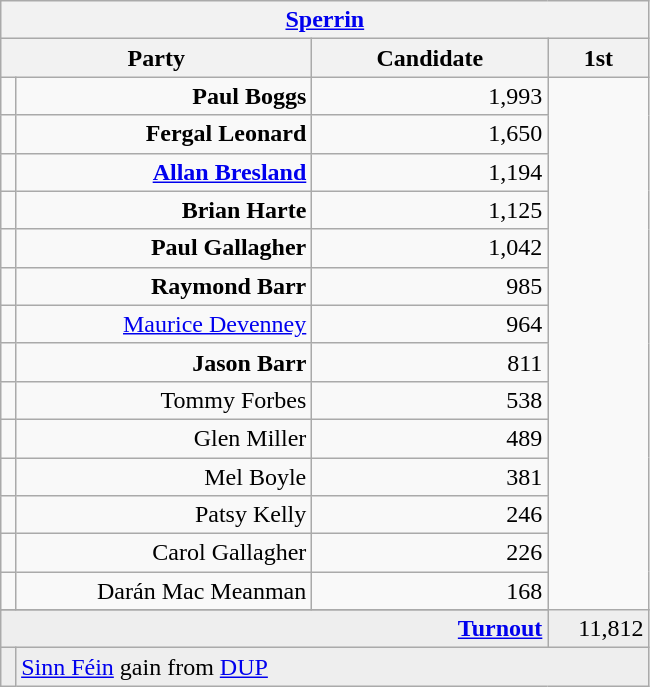<table class="wikitable">
<tr>
<th colspan="4" align="center"><a href='#'>Sperrin</a></th>
</tr>
<tr>
<th colspan="2" align="center" width=200>Party</th>
<th width=150>Candidate</th>
<th width=60>1st </th>
</tr>
<tr>
<td></td>
<td align="right"><strong>Paul Boggs</strong></td>
<td align="right">1,993</td>
</tr>
<tr>
<td></td>
<td align="right"><strong>Fergal Leonard</strong></td>
<td align="right">1,650</td>
</tr>
<tr>
<td></td>
<td align="right"><strong><a href='#'>Allan Bresland</a></strong></td>
<td align="right">1,194</td>
</tr>
<tr>
<td></td>
<td align="right"><strong>Brian Harte</strong></td>
<td align="right">1,125</td>
</tr>
<tr>
<td></td>
<td align="right"><strong>Paul Gallagher</strong></td>
<td align="right">1,042</td>
</tr>
<tr>
<td></td>
<td align="right"><strong>Raymond Barr</strong></td>
<td align="right">985</td>
</tr>
<tr>
<td></td>
<td align="right"><a href='#'>Maurice Devenney</a></td>
<td align="right">964</td>
</tr>
<tr>
<td></td>
<td align="right"><strong>Jason Barr</strong></td>
<td align="right">811</td>
</tr>
<tr>
<td></td>
<td align="right">Tommy Forbes</td>
<td align="right">538</td>
</tr>
<tr>
<td></td>
<td align="right">Glen Miller</td>
<td align="right">489</td>
</tr>
<tr>
<td></td>
<td align="right">Mel Boyle</td>
<td align="right">381</td>
</tr>
<tr>
<td></td>
<td align="right">Patsy Kelly</td>
<td align="right">246</td>
</tr>
<tr>
<td></td>
<td align="right">Carol Gallagher</td>
<td align="right">226</td>
</tr>
<tr>
<td></td>
<td align="right">Darán Mac Meanman</td>
<td align="right">168</td>
</tr>
<tr>
</tr>
<tr bgcolor="EEEEEE">
<td colspan=3 align="right"><strong><a href='#'>Turnout</a></strong></td>
<td align="right">11,812</td>
</tr>
<tr bgcolor="EEEEEE">
<td bgcolor=></td>
<td colspan=4 bgcolor="EEEEEE"><a href='#'>Sinn Féin</a> gain from <a href='#'>DUP</a></td>
</tr>
</table>
